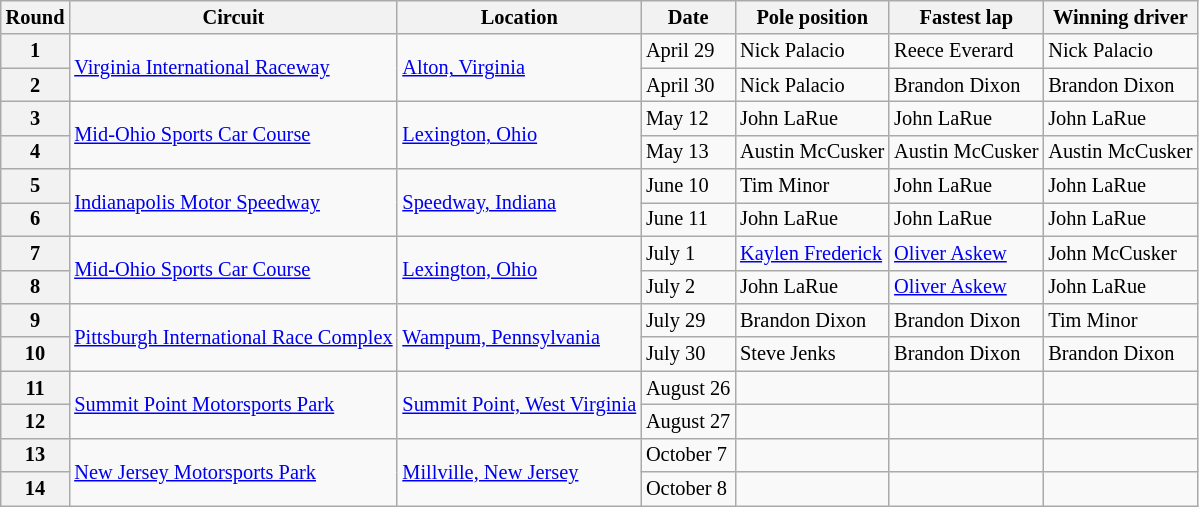<table class="wikitable" border="1" style="font-size: 85%;">
<tr>
<th>Round</th>
<th>Circuit</th>
<th>Location</th>
<th>Date</th>
<th>Pole position</th>
<th>Fastest lap</th>
<th>Winning driver</th>
</tr>
<tr>
<th>1</th>
<td rowspan=2><a href='#'>Virginia International Raceway</a></td>
<td rowspan=2> <a href='#'>Alton, Virginia</a></td>
<td>April 29</td>
<td> Nick Palacio</td>
<td> Reece Everard</td>
<td> Nick Palacio</td>
</tr>
<tr>
<th>2</th>
<td>April 30</td>
<td> Nick Palacio</td>
<td> Brandon Dixon</td>
<td> Brandon Dixon</td>
</tr>
<tr>
<th>3</th>
<td rowspan=2><a href='#'>Mid-Ohio Sports Car Course</a></td>
<td rowspan=2> <a href='#'>Lexington, Ohio</a></td>
<td>May 12</td>
<td> John LaRue</td>
<td> John LaRue</td>
<td> John LaRue</td>
</tr>
<tr>
<th>4</th>
<td>May 13</td>
<td> Austin McCusker</td>
<td> Austin McCusker</td>
<td> Austin McCusker</td>
</tr>
<tr>
<th>5</th>
<td rowspan=2><a href='#'>Indianapolis Motor Speedway</a></td>
<td rowspan=2> <a href='#'>Speedway, Indiana</a></td>
<td>June 10</td>
<td> Tim Minor</td>
<td> John LaRue</td>
<td> John LaRue</td>
</tr>
<tr>
<th>6</th>
<td>June 11</td>
<td> John LaRue</td>
<td> John LaRue</td>
<td> John LaRue</td>
</tr>
<tr>
<th>7</th>
<td rowspan=2><a href='#'>Mid-Ohio Sports Car Course</a></td>
<td rowspan=2> <a href='#'>Lexington, Ohio</a></td>
<td>July 1</td>
<td> <a href='#'>Kaylen Frederick</a></td>
<td> <a href='#'>Oliver Askew</a></td>
<td> John McCusker</td>
</tr>
<tr>
<th>8</th>
<td>July 2</td>
<td> John LaRue</td>
<td> <a href='#'>Oliver Askew</a></td>
<td> John LaRue</td>
</tr>
<tr>
<th>9</th>
<td rowspan=2><a href='#'>Pittsburgh International Race Complex</a></td>
<td rowspan=2> <a href='#'>Wampum, Pennsylvania</a></td>
<td>July 29</td>
<td> Brandon Dixon</td>
<td> Brandon Dixon</td>
<td> Tim Minor</td>
</tr>
<tr>
<th>10</th>
<td>July 30</td>
<td> Steve Jenks</td>
<td> Brandon Dixon</td>
<td> Brandon Dixon</td>
</tr>
<tr>
<th>11</th>
<td rowspan=2><a href='#'>Summit Point Motorsports Park</a></td>
<td rowspan=2> <a href='#'>Summit Point, West Virginia</a></td>
<td>August 26</td>
<td></td>
<td></td>
<td></td>
</tr>
<tr>
<th>12</th>
<td>August 27</td>
<td></td>
<td></td>
<td></td>
</tr>
<tr>
<th>13</th>
<td rowspan=2><a href='#'>New Jersey Motorsports Park</a></td>
<td rowspan=2> <a href='#'>Millville, New Jersey</a></td>
<td>October 7</td>
<td></td>
<td></td>
<td></td>
</tr>
<tr>
<th>14</th>
<td>October 8</td>
<td></td>
<td></td>
<td></td>
</tr>
</table>
